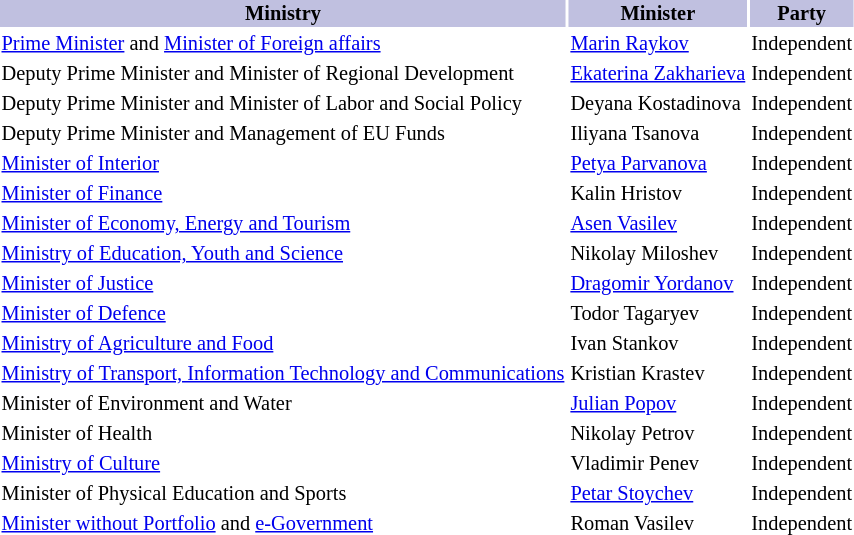<table class="toccolours" style="margin-bottom: 1em; font-size: 85%;">
<tr bgcolor="C0C0E0">
<th>Ministry</th>
<th>Minister</th>
<th>Party</th>
</tr>
<tr>
<td><a href='#'>Prime Minister</a> and <a href='#'>Minister of Foreign affairs</a></td>
<td><a href='#'>Marin Raykov</a></td>
<td>Independent</td>
</tr>
<tr>
<td>Deputy Prime Minister and Minister of Regional Development</td>
<td><a href='#'>Ekaterina Zakharieva</a></td>
<td>Independent</td>
</tr>
<tr>
<td>Deputy Prime Minister and Minister of Labor and Social Policy</td>
<td>Deyana Kostadinova</td>
<td>Independent</td>
</tr>
<tr>
<td>Deputy Prime Minister and Management of EU Funds</td>
<td>Iliyana Tsanova</td>
<td>Independent</td>
</tr>
<tr>
<td><a href='#'>Minister of Interior</a></td>
<td><a href='#'>Petya Parvanova</a></td>
<td>Independent</td>
</tr>
<tr>
<td><a href='#'>Minister of Finance</a></td>
<td>Kalin Hristov</td>
<td>Independent</td>
</tr>
<tr>
<td><a href='#'>Minister of Economy, Energy and Tourism</a></td>
<td><a href='#'>Asen Vasilev</a></td>
<td>Independent</td>
</tr>
<tr>
<td><a href='#'>Ministry of Education, Youth and Science</a></td>
<td>Nikolay Miloshev</td>
<td>Independent</td>
</tr>
<tr>
<td><a href='#'>Minister of Justice</a></td>
<td><a href='#'>Dragomir Yordanov</a></td>
<td>Independent</td>
</tr>
<tr>
<td><a href='#'>Minister of Defence</a></td>
<td>Todor Tagaryev</td>
<td>Independent</td>
</tr>
<tr>
<td><a href='#'>Ministry of Agriculture and Food</a></td>
<td>Ivan Stankov</td>
<td>Independent</td>
</tr>
<tr>
<td><a href='#'>Ministry of Transport, Information Technology and Communications</a></td>
<td>Kristian Krastev</td>
<td>Independent</td>
</tr>
<tr>
<td>Minister of Environment and Water</td>
<td><a href='#'>Julian Popov</a></td>
<td>Independent</td>
</tr>
<tr>
<td>Minister of Health</td>
<td>Nikolay Petrov</td>
<td>Independent</td>
</tr>
<tr>
<td><a href='#'>Ministry of Culture</a></td>
<td>Vladimir Penev</td>
<td>Independent</td>
</tr>
<tr>
<td>Minister of Physical Education and Sports</td>
<td><a href='#'>Petar Stoychev</a></td>
<td>Independent</td>
</tr>
<tr>
<td><a href='#'>Minister without Portfolio</a> and <a href='#'>e-Government</a></td>
<td>Roman Vasilev</td>
<td>Independent</td>
</tr>
</table>
